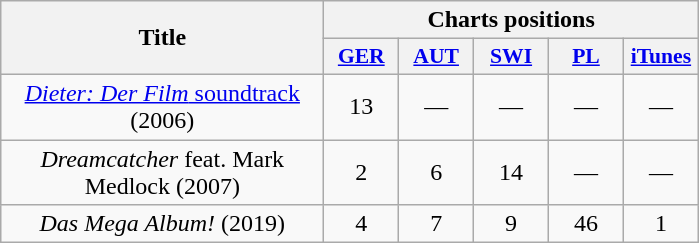<table class="wikitable plainrowheaders" style="text-align:center;">
<tr>
<th scope="col" rowspan="2" style="width:13em;">Title</th>
<th scope="col" colspan="5">Charts positions</th>
</tr>
<tr>
<th scope="col" style="width:3em;font-size:90%;"><a href='#'>GER</a><br></th>
<th scope="col" style="width:3em;font-size:90%;"><a href='#'>AUT</a><br></th>
<th scope="col" style="width:3em;font-size:90%;"><a href='#'>SWI</a><br></th>
<th scope="col" style="width:3em;font-size:90%;"><a href='#'>PL</a><br></th>
<th scope="col" style="width:3em;font-size:90%;"><a href='#'>iTunes</a><br></th>
</tr>
<tr>
<td><a href='#'><em>Dieter: Der Film</em> soundtrack</a> (2006)</td>
<td>13</td>
<td>—</td>
<td>—</td>
<td>—</td>
<td —>—</td>
</tr>
<tr>
<td><em>Dreamcatcher</em> feat. Mark Medlock (2007)</td>
<td>2</td>
<td>6</td>
<td>14</td>
<td>—</td>
<td —>—</td>
</tr>
<tr>
<td><em>Das Mega Album!</em> (2019)</td>
<td>4</td>
<td>7</td>
<td>9</td>
<td>46</td>
<td>1</td>
</tr>
</table>
